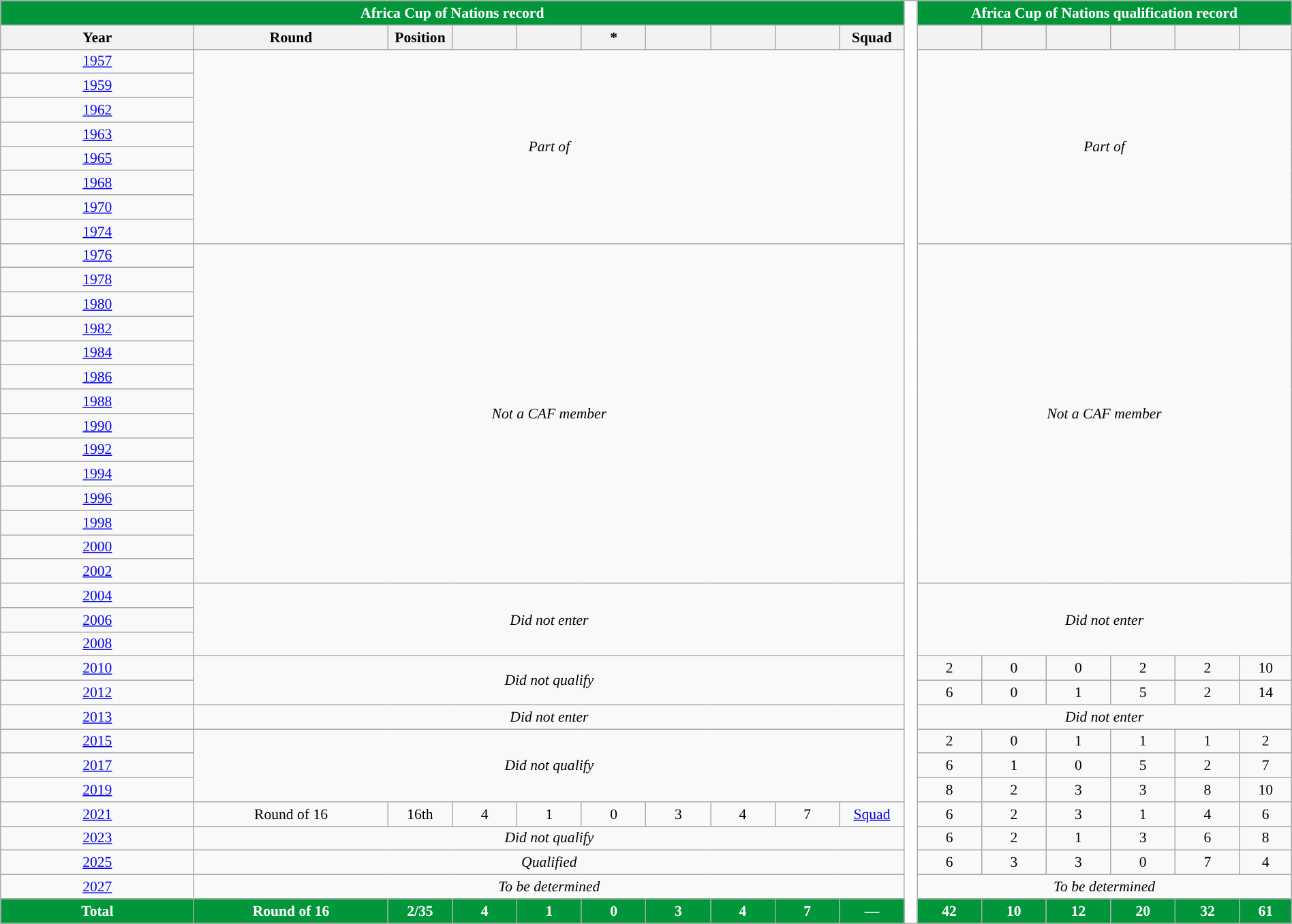<table class="wikitable" class="wikitable" style="font-size:90%; text-align:center; width:100%">
<tr>
<th ! colspan="10" style="background:#009639; color:white; ">Africa Cup of Nations record</th>
<th style="width:1%;background:white" rowspan="38"></th>
<th colspan="7" style="background:#009639; color:white; ">Africa Cup of Nations qualification record</th>
</tr>
<tr>
<th width="15%">Year</th>
<th width="15%">Round</th>
<th width="5%">Position</th>
<th width="5%"></th>
<th width="5%"></th>
<th width="5%">*</th>
<th width="5%"></th>
<th width="5%"></th>
<th width="5%"></th>
<th width="5%">Squad</th>
<th width="5%"></th>
<th width="5%"></th>
<th width="5%"></th>
<th width="5%"></th>
<th width="5%"></th>
<th width="5%"></th>
</tr>
<tr>
<td> <a href='#'>1957</a></td>
<td colspan=9 rowspan=8><em>Part of </em></td>
<td colspan=6 rowspan=8><em>Part of </em></td>
</tr>
<tr>
<td> <a href='#'>1959</a></td>
</tr>
<tr>
<td> <a href='#'>1962</a></td>
</tr>
<tr>
<td> <a href='#'>1963</a></td>
</tr>
<tr>
<td> <a href='#'>1965</a></td>
</tr>
<tr>
<td> <a href='#'>1968</a></td>
</tr>
<tr>
<td> <a href='#'>1970</a></td>
</tr>
<tr>
<td> <a href='#'>1974</a></td>
</tr>
<tr>
<td> <a href='#'>1976</a></td>
<td rowspan=14 colspan=9><em>Not a CAF member</em></td>
<td rowspan=14 colspan=6><em>Not a CAF member</em></td>
</tr>
<tr>
<td> <a href='#'>1978</a></td>
</tr>
<tr>
<td> <a href='#'>1980</a></td>
</tr>
<tr>
<td> <a href='#'>1982</a></td>
</tr>
<tr>
<td> <a href='#'>1984</a></td>
</tr>
<tr>
<td> <a href='#'>1986</a></td>
</tr>
<tr>
<td> <a href='#'>1988</a></td>
</tr>
<tr>
<td> <a href='#'>1990</a></td>
</tr>
<tr>
<td> <a href='#'>1992</a></td>
</tr>
<tr>
<td> <a href='#'>1994</a></td>
</tr>
<tr>
<td> <a href='#'>1996</a></td>
</tr>
<tr>
<td> <a href='#'>1998</a></td>
</tr>
<tr>
<td>  <a href='#'>2000</a></td>
</tr>
<tr>
<td> <a href='#'>2002</a></td>
</tr>
<tr>
<td> <a href='#'>2004</a></td>
<td colspan=9 rowspan=3><em>Did not enter</em></td>
<td colspan=6 rowspan=3><em>Did not enter</em></td>
</tr>
<tr>
<td> <a href='#'>2006</a></td>
</tr>
<tr>
<td> <a href='#'>2008</a></td>
</tr>
<tr>
<td> <a href='#'>2010</a></td>
<td colspan=9 rowspan=2><em>Did not qualify</em></td>
<td>2</td>
<td>0</td>
<td>0</td>
<td>2</td>
<td>2</td>
<td>10</td>
</tr>
<tr>
<td>  <a href='#'>2012</a></td>
<td>6</td>
<td>0</td>
<td>1</td>
<td>5</td>
<td>2</td>
<td>14</td>
</tr>
<tr>
<td> <a href='#'>2013</a></td>
<td colspan=9><em>Did not enter</em></td>
<td colspan=6><em>Did not enter</em></td>
</tr>
<tr>
<td> <a href='#'>2015</a></td>
<td colspan=9 rowspan=3><em>Did not qualify</em></td>
<td>2</td>
<td>0</td>
<td>1</td>
<td>1</td>
<td>1</td>
<td>2</td>
</tr>
<tr>
<td> <a href='#'>2017</a></td>
<td>6</td>
<td>1</td>
<td>0</td>
<td>5</td>
<td>2</td>
<td>7</td>
</tr>
<tr>
<td> <a href='#'>2019</a></td>
<td>8</td>
<td>2</td>
<td>3</td>
<td>3</td>
<td>8</td>
<td>10</td>
</tr>
<tr>
<td> <a href='#'>2021</a></td>
<td>Round of 16</td>
<td>16th</td>
<td>4</td>
<td>1</td>
<td>0</td>
<td>3</td>
<td>4</td>
<td>7</td>
<td><a href='#'>Squad</a></td>
<td>6</td>
<td>2</td>
<td>3</td>
<td>1</td>
<td>4</td>
<td>6</td>
</tr>
<tr>
<td> <a href='#'>2023</a></td>
<td colspan="9"><em>Did not qualify</em></td>
<td>6</td>
<td>2</td>
<td>1</td>
<td>3</td>
<td>6</td>
<td>8</td>
</tr>
<tr>
<td> <a href='#'>2025</a></td>
<td colspan="9"><em>Qualified</em></td>
<td>6</td>
<td>3</td>
<td>3</td>
<td>0</td>
<td>7</td>
<td>4</td>
</tr>
<tr>
<td>   <a href='#'>2027</a></td>
<td colspan="9"><em>To be determined</em></td>
<td colspan="6"><em>To be determined</em></td>
</tr>
<tr>
<th style="background:#009639; color:white; ">Total</th>
<th style="background:#009639; color:white; ">Round of 16</th>
<th style="background:#009639; color:white; ">2/35</th>
<th style="background:#009639; color:white; ">4</th>
<th style="background:#009639; color:white; ">1</th>
<th style="background:#009639; color:white; ">0</th>
<th style="background:#009639; color:white; ">3</th>
<th style="background:#009639; color:white; ">4</th>
<th style="background:#009639; color:white; ">7</th>
<th style="background:#009639; color:white; ">—</th>
<th style="background:#009639; color:white; ">42</th>
<th style="background:#009639; color:white; ">10</th>
<th style="background:#009639; color:white; ">12</th>
<th style="background:#009639; color:white; ">20</th>
<th style="background:#009639; color:white; ">32</th>
<th style="background:#009639; color:white; ">61</th>
</tr>
</table>
